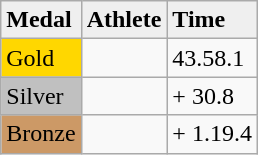<table class="wikitable">
<tr style="background:#efefef;">
<td><strong>Medal</strong></td>
<td><strong>Athlete</strong></td>
<td><strong>Time</strong></td>
</tr>
<tr>
<td style="background:gold;">Gold</td>
<td></td>
<td>43.58.1</td>
</tr>
<tr>
<td style="background:silver;">Silver</td>
<td></td>
<td>+ 30.8</td>
</tr>
<tr>
<td style="background:#c96;">Bronze</td>
<td></td>
<td>+ 1.19.4</td>
</tr>
</table>
